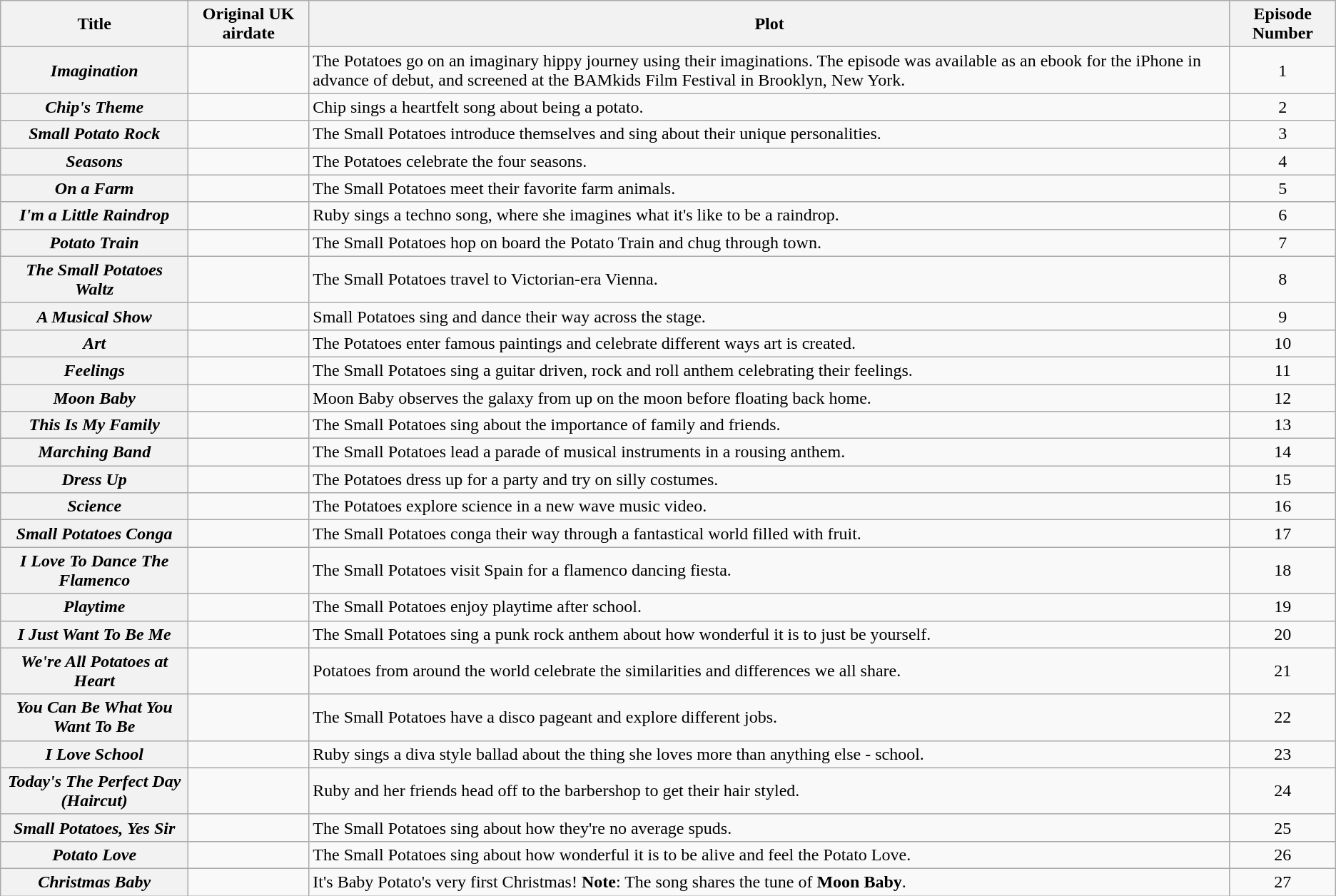<table class="wikitable sortable">
<tr>
<th>Title</th>
<th>Original UK airdate</th>
<th>Plot</th>
<th>Episode Number</th>
</tr>
<tr>
<th align="center"><em>Imagination</em></th>
<td></td>
<td>The Potatoes go on an imaginary hippy journey using their imaginations. The episode was available as an ebook for the iPhone in advance of debut, and screened at the BAMkids Film Festival in Brooklyn, New York.</td>
<td align=center>1</td>
</tr>
<tr>
<th align="center"><em>Chip's Theme</em></th>
<td></td>
<td>Chip sings a heartfelt song about being a potato.</td>
<td align=center>2</td>
</tr>
<tr>
<th align="center"><em>Small Potato Rock</em></th>
<td></td>
<td>The Small Potatoes introduce themselves and sing about their unique personalities.</td>
<td align=center>3</td>
</tr>
<tr>
<th align="center"><em>Seasons</em></th>
<td></td>
<td>The Potatoes celebrate the four seasons.</td>
<td align=center>4</td>
</tr>
<tr>
<th align="center"><em>On a Farm</em></th>
<td></td>
<td>The Small Potatoes meet their favorite farm animals.</td>
<td align=center>5</td>
</tr>
<tr>
<th align="center"><em>I'm a Little Raindrop</em></th>
<td></td>
<td>Ruby sings a techno song, where she imagines what it's like to be a raindrop.</td>
<td align=center>6</td>
</tr>
<tr>
<th align="center"><em>Potato Train</em></th>
<td></td>
<td>The Small Potatoes hop on board the Potato Train and chug through town.</td>
<td align=center>7</td>
</tr>
<tr>
<th align="center"><em>The Small Potatoes Waltz</em></th>
<td></td>
<td>The Small Potatoes travel to Victorian-era Vienna.</td>
<td align=center>8</td>
</tr>
<tr>
<th align="center"><em>A Musical Show</em></th>
<td></td>
<td>Small Potatoes sing and dance their way across the stage.</td>
<td align=center>9</td>
</tr>
<tr>
<th align="center"><em>Art</em></th>
<td></td>
<td>The Potatoes enter famous paintings and celebrate different ways art is created.</td>
<td align=center>10</td>
</tr>
<tr>
<th align="center"><em>Feelings</em></th>
<td></td>
<td>The Small Potatoes sing a guitar driven, rock and roll anthem celebrating their feelings.</td>
<td align=center>11</td>
</tr>
<tr>
<th align="center"><em>Moon Baby</em></th>
<td></td>
<td>Moon Baby observes the galaxy from up on the moon before floating back home.</td>
<td align=center>12</td>
</tr>
<tr>
<th align="center"><em>This Is My Family</em></th>
<td></td>
<td>The Small Potatoes sing about the importance of family and friends.</td>
<td align=center>13</td>
</tr>
<tr>
<th align="center"><em>Marching Band</em></th>
<td></td>
<td>The Small Potatoes lead a parade of musical instruments in a rousing anthem.</td>
<td align=center>14</td>
</tr>
<tr>
<th align="center"><em>Dress Up</em></th>
<td></td>
<td>The Potatoes dress up for a party and try on silly costumes.</td>
<td align=center>15</td>
</tr>
<tr>
<th align="center"><em>Science</em></th>
<td></td>
<td>The Potatoes explore science in a new wave music video.</td>
<td align=center>16</td>
</tr>
<tr>
<th align="center"><em>Small Potatoes Conga</em></th>
<td></td>
<td>The Small Potatoes conga their way through a fantastical world filled with fruit.</td>
<td align=center>17</td>
</tr>
<tr>
<th align="center"><em>I Love To Dance The Flamenco</em></th>
<td></td>
<td>The Small Potatoes visit Spain for a flamenco dancing fiesta.</td>
<td align=center>18</td>
</tr>
<tr>
<th align="center"><em>Playtime</em></th>
<td></td>
<td>The Small Potatoes enjoy playtime after school.</td>
<td align=center>19</td>
</tr>
<tr>
<th align="center"><em>I Just Want To Be Me</em></th>
<td></td>
<td>The Small Potatoes sing a punk rock anthem about how wonderful it is to just be yourself.</td>
<td align=center>20</td>
</tr>
<tr>
<th align="center"><em>We're All Potatoes at Heart</em></th>
<td></td>
<td>Potatoes from around the world celebrate the similarities and differences we all share.</td>
<td align=center>21</td>
</tr>
<tr>
<th align="center"><em>You Can Be What You Want To Be</em></th>
<td></td>
<td>The Small Potatoes have a disco pageant and explore different jobs.</td>
<td align=center>22</td>
</tr>
<tr>
<th align="center"><em>I Love School</em></th>
<td></td>
<td>Ruby sings a diva style ballad about the thing she loves more than anything else - school.</td>
<td align=center>23</td>
</tr>
<tr>
<th align="center"><em>Today's The Perfect Day (Haircut)</em></th>
<td></td>
<td>Ruby and her friends head off to the barbershop to get their hair styled.</td>
<td align=center>24</td>
</tr>
<tr>
<th align="center"><em>Small Potatoes, Yes Sir</em></th>
<td></td>
<td>The Small Potatoes sing about how they're no average spuds.</td>
<td align=center>25</td>
</tr>
<tr>
<th align="center"><em>Potato Love</em></th>
<td></td>
<td>The Small Potatoes sing about how wonderful it is to be alive and feel the Potato Love.</td>
<td align=center>26</td>
</tr>
<tr>
<th align="center"><em>Christmas Baby</em></th>
<td></td>
<td>It's Baby Potato's very first Christmas! <strong>Note</strong>: The song shares the tune of <strong>Moon Baby</strong>.</td>
<td align=center>27</td>
</tr>
</table>
